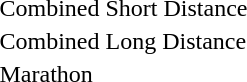<table>
<tr>
<td>Combined Short Distance<br></td>
<td></td>
<td></td>
<td></td>
</tr>
<tr>
<td>Combined Long Distance<br></td>
<td></td>
<td></td>
<td></td>
</tr>
<tr>
<td>Marathon<br></td>
<td></td>
<td></td>
<td></td>
</tr>
</table>
